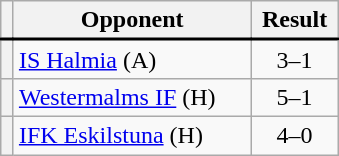<table class="wikitable plainrowheaders" style="text-align:center;margin-left:1em;float:right;clear:right;min-width:226px">
<tr>
<th scope="col"></th>
<th scope="col">Opponent</th>
<th scope="col">Result</th>
</tr>
<tr style="border-top:2px solid black">
<th scope="row" style="text-align:center"></th>
<td align="left"><a href='#'>IS Halmia</a> (A)</td>
<td>3–1</td>
</tr>
<tr>
<th scope="row" style="text-align:center"></th>
<td align="left"><a href='#'>Westermalms IF</a> (H)</td>
<td>5–1</td>
</tr>
<tr>
<th scope="row" style="text-align:center"></th>
<td align="left"><a href='#'>IFK Eskilstuna</a> (H)</td>
<td>4–0</td>
</tr>
</table>
